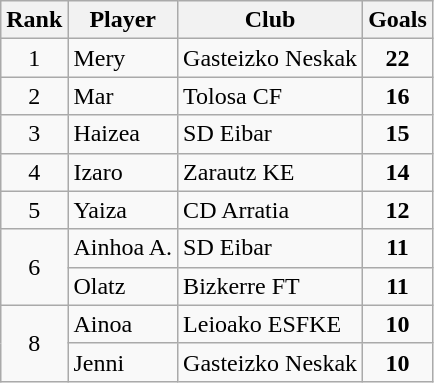<table class="wikitable" style="text-align:center">
<tr>
<th>Rank</th>
<th>Player</th>
<th>Club</th>
<th>Goals</th>
</tr>
<tr>
<td>1</td>
<td align="left">Mery</td>
<td align="left">Gasteizko Neskak</td>
<td><strong>22</strong></td>
</tr>
<tr>
<td>2</td>
<td align="left">Mar</td>
<td align="left">Tolosa CF</td>
<td><strong>16</strong></td>
</tr>
<tr>
<td>3</td>
<td align="left">Haizea</td>
<td align="left">SD Eibar</td>
<td><strong>15</strong></td>
</tr>
<tr>
<td>4</td>
<td align="left">Izaro</td>
<td align="left">Zarautz KE</td>
<td><strong>14</strong></td>
</tr>
<tr>
<td>5</td>
<td align="left">Yaiza</td>
<td align="left">CD Arratia</td>
<td><strong>12</strong></td>
</tr>
<tr>
<td rowspan="2">6</td>
<td align="left">Ainhoa A.</td>
<td align="left">SD Eibar</td>
<td><strong>11</strong></td>
</tr>
<tr>
<td align="left">Olatz</td>
<td align="left">Bizkerre FT</td>
<td><strong>11</strong></td>
</tr>
<tr>
<td rowspan="2">8</td>
<td align="left">Ainoa</td>
<td align="left">Leioako ESFKE</td>
<td><strong>10</strong></td>
</tr>
<tr>
<td align="left">Jenni</td>
<td align="left">Gasteizko Neskak</td>
<td><strong>10</strong></td>
</tr>
</table>
